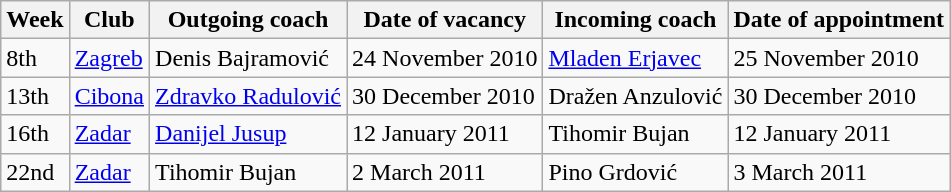<table class="wikitable">
<tr>
<th>Week</th>
<th>Club</th>
<th>Outgoing coach</th>
<th>Date of vacancy</th>
<th>Incoming coach</th>
<th>Date of appointment</th>
</tr>
<tr>
<td>8th</td>
<td><a href='#'>Zagreb</a></td>
<td> Denis Bajramović</td>
<td>24 November 2010</td>
<td> <a href='#'>Mladen Erjavec</a></td>
<td>25 November 2010</td>
</tr>
<tr>
<td>13th</td>
<td><a href='#'>Cibona</a></td>
<td> <a href='#'>Zdravko Radulović</a></td>
<td>30 December 2010</td>
<td> Dražen Anzulović</td>
<td>30 December 2010</td>
</tr>
<tr>
<td>16th</td>
<td><a href='#'>Zadar</a></td>
<td> <a href='#'>Danijel Jusup</a></td>
<td>12 January 2011</td>
<td> Tihomir Bujan</td>
<td>12 January 2011</td>
</tr>
<tr>
<td>22nd</td>
<td><a href='#'>Zadar</a></td>
<td> Tihomir Bujan</td>
<td>2 March 2011</td>
<td> Pino Grdović</td>
<td>3 March 2011</td>
</tr>
</table>
